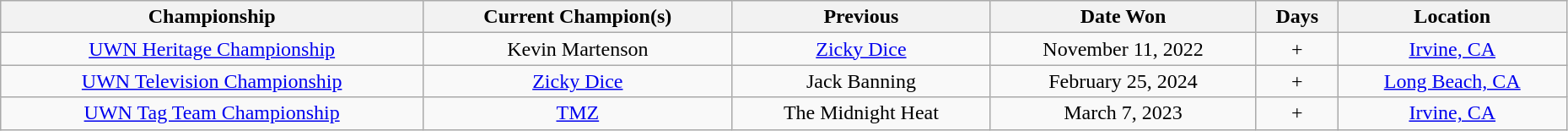<table class="wikitable sortable" width=98% style="text-align:center;">
<tr>
<th>Championship</th>
<th>Current Champion(s)</th>
<th>Previous</th>
<th>Date Won</th>
<th>Days</th>
<th>Location</th>
</tr>
<tr>
<td><a href='#'>UWN Heritage Championship</a></td>
<td>Kevin Martenson</td>
<td><a href='#'>Zicky Dice</a></td>
<td>November 11, 2022</td>
<td>+</td>
<td><a href='#'>Irvine, CA</a></td>
</tr>
<tr>
<td><a href='#'>UWN Television Championship</a></td>
<td><a href='#'>Zicky Dice</a></td>
<td>Jack Banning</td>
<td>February 25, 2024</td>
<td>+</td>
<td><a href='#'>Long Beach, CA</a></td>
</tr>
<tr>
<td><a href='#'>UWN Tag Team Championship</a></td>
<td><a href='#'>TMZ</a><br></td>
<td>The Midnight Heat<br></td>
<td>March 7, 2023</td>
<td>+</td>
<td><a href='#'>Irvine, CA</a></td>
</tr>
</table>
